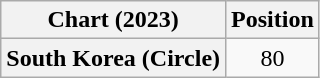<table class="wikitable plainrowheaders" style="text-align:center">
<tr>
<th scope="col">Chart (2023)</th>
<th scope="col">Position</th>
</tr>
<tr>
<th scope="row">South Korea (Circle)</th>
<td>80</td>
</tr>
</table>
